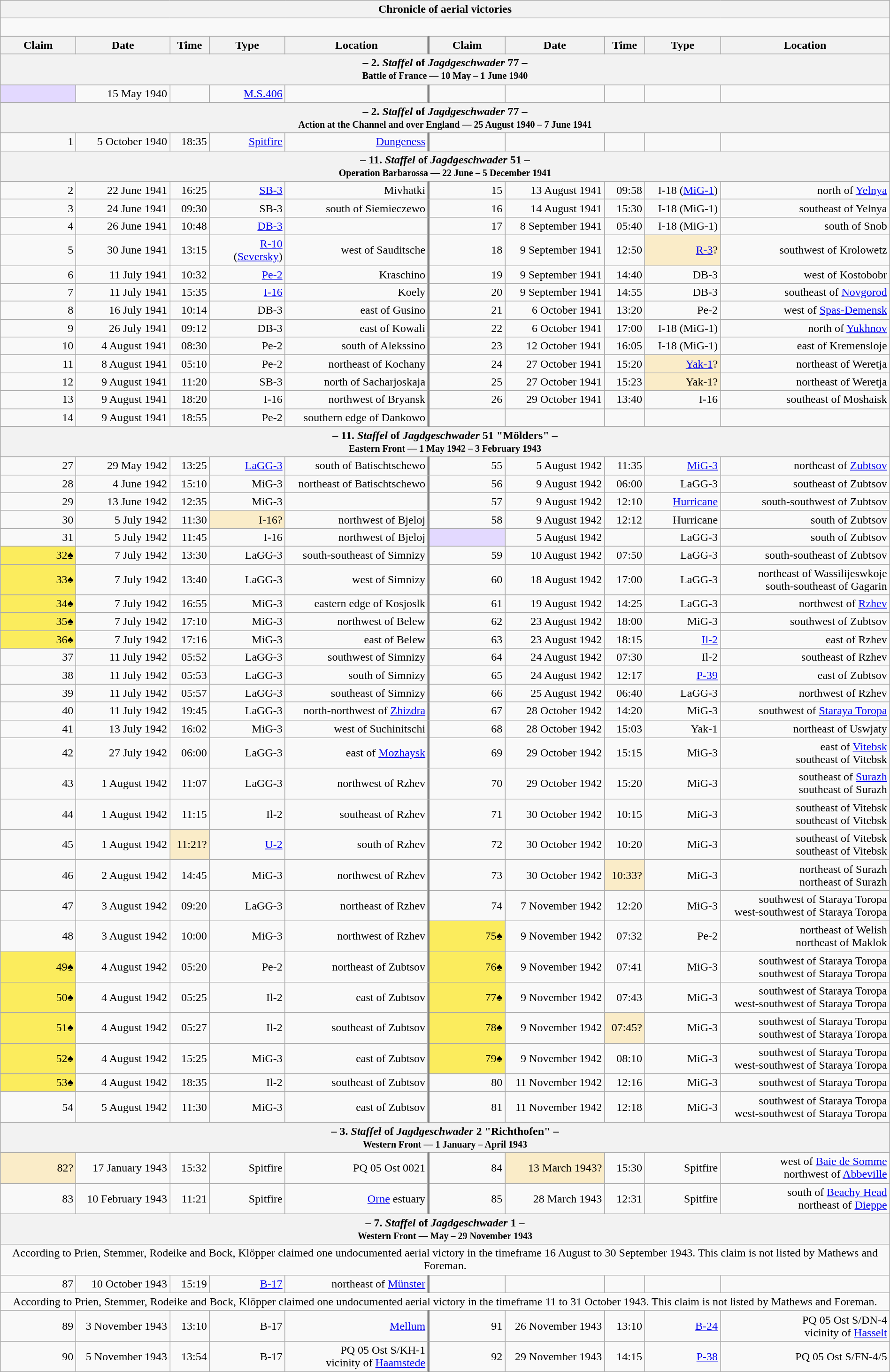<table class="wikitable plainrowheaders collapsible" style="margin-left: auto; margin-right: auto; border: none; text-align:right; width: 100%;">
<tr>
<th colspan="10">Chronicle of aerial victories</th>
</tr>
<tr>
<td colspan="10" style="text-align: left;"><br>

</td>
</tr>
<tr>
<th scope="col" width="100px">Claim</th>
<th scope="col">Date</th>
<th scope="col">Time</th>
<th scope="col" width="100px">Type</th>
<th scope="col">Location</th>
<th scope="col" style="border-left: 3px solid grey;" width="100px">Claim</th>
<th scope="col">Date</th>
<th scope="col">Time</th>
<th scope="col" width="100px">Type</th>
<th scope="col">Location</th>
</tr>
<tr>
<th colspan="10">– 2. <em>Staffel</em> of <em>Jagdgeschwader</em> 77 –<br><small>Battle of France — 10 May – 1 June 1940</small></th>
</tr>
<tr>
<td style="background:#e3d9ff;"></td>
<td>15 May 1940</td>
<td></td>
<td><a href='#'>M.S.406</a></td>
<td></td>
<td style="border-left: 3px solid grey;"></td>
<td></td>
<td></td>
<td></td>
<td></td>
</tr>
<tr>
<th colspan="10">– 2. <em>Staffel</em> of <em>Jagdgeschwader</em> 77 –<br><small>Action at the Channel and over England — 25 August 1940 – 7 June 1941</small></th>
</tr>
<tr>
<td>1</td>
<td>5 October 1940</td>
<td>18:35</td>
<td><a href='#'>Spitfire</a></td>
<td><a href='#'>Dungeness</a></td>
<td style="border-left: 3px solid grey;"></td>
<td></td>
<td></td>
<td></td>
<td></td>
</tr>
<tr>
<th colspan="10">– 11. <em>Staffel</em> of <em>Jagdgeschwader</em> 51 –<br><small>Operation Barbarossa — 22 June – 5 December 1941</small></th>
</tr>
<tr>
<td>2</td>
<td>22 June 1941</td>
<td>16:25</td>
<td><a href='#'>SB-3</a></td>
<td>Mivhatki</td>
<td style="border-left: 3px solid grey;">15</td>
<td>13 August 1941</td>
<td>09:58</td>
<td>I-18 (<a href='#'>MiG-1</a>)</td>
<td> north of <a href='#'>Yelnya</a></td>
</tr>
<tr>
<td>3</td>
<td>24 June 1941</td>
<td>09:30</td>
<td>SB-3</td>
<td> south of Siemieczewo</td>
<td style="border-left: 3px solid grey;">16</td>
<td>14 August 1941</td>
<td>15:30</td>
<td>I-18 (MiG-1)</td>
<td> southeast of Yelnya</td>
</tr>
<tr>
<td>4</td>
<td>26 June 1941</td>
<td>10:48</td>
<td><a href='#'>DB-3</a></td>
<td></td>
<td style="border-left: 3px solid grey;">17</td>
<td>8 September 1941</td>
<td>05:40</td>
<td>I-18 (MiG-1)</td>
<td> south of Snob</td>
</tr>
<tr>
<td>5</td>
<td>30 June 1941</td>
<td>13:15</td>
<td><a href='#'>R-10</a> (<a href='#'>Seversky</a>)</td>
<td> west of Sauditsche</td>
<td style="border-left: 3px solid grey;">18</td>
<td>9 September 1941</td>
<td>12:50</td>
<td style="background:#faecc8"><a href='#'>R-3</a>?</td>
<td> southwest of Krolowetz</td>
</tr>
<tr>
<td>6</td>
<td>11 July 1941</td>
<td>10:32</td>
<td><a href='#'>Pe-2</a></td>
<td>Kraschino</td>
<td style="border-left: 3px solid grey;">19</td>
<td>9 September 1941</td>
<td>14:40</td>
<td>DB-3</td>
<td> west of Kostobobr</td>
</tr>
<tr>
<td>7</td>
<td>11 July 1941</td>
<td>15:35</td>
<td><a href='#'>I-16</a></td>
<td>Koely</td>
<td style="border-left: 3px solid grey;">20</td>
<td>9 September 1941</td>
<td>14:55</td>
<td>DB-3</td>
<td> southeast of <a href='#'>Novgorod</a></td>
</tr>
<tr>
<td>8</td>
<td>16 July 1941</td>
<td>10:14</td>
<td>DB-3</td>
<td> east of Gusino</td>
<td style="border-left: 3px solid grey;">21</td>
<td>6 October 1941</td>
<td>13:20</td>
<td>Pe-2</td>
<td> west of <a href='#'>Spas-Demensk</a></td>
</tr>
<tr>
<td>9</td>
<td>26 July 1941</td>
<td>09:12</td>
<td>DB-3</td>
<td> east of Kowali</td>
<td style="border-left: 3px solid grey;">22</td>
<td>6 October 1941</td>
<td>17:00</td>
<td>I-18 (MiG-1)</td>
<td> north of <a href='#'>Yukhnov</a></td>
</tr>
<tr>
<td>10</td>
<td>4 August 1941</td>
<td>08:30</td>
<td>Pe-2</td>
<td> south of Alekssino</td>
<td style="border-left: 3px solid grey;">23</td>
<td>12 October 1941</td>
<td>16:05</td>
<td>I-18 (MiG-1)</td>
<td> east of Kremensloje</td>
</tr>
<tr>
<td>11</td>
<td>8 August 1941</td>
<td>05:10</td>
<td>Pe-2</td>
<td> northeast of Kochany</td>
<td style="border-left: 3px solid grey;">24</td>
<td>27 October 1941</td>
<td>15:20</td>
<td style="background:#faecc8"><a href='#'>Yak-1</a>?</td>
<td> northeast of Weretja</td>
</tr>
<tr>
<td>12</td>
<td>9 August 1941</td>
<td>11:20</td>
<td>SB-3</td>
<td> north of Sacharjoskaja</td>
<td style="border-left: 3px solid grey;">25</td>
<td>27 October 1941</td>
<td>15:23</td>
<td style="background:#faecc8">Yak-1?</td>
<td> northeast of Weretja</td>
</tr>
<tr>
<td>13</td>
<td>9 August 1941</td>
<td>18:20</td>
<td>I-16</td>
<td> northwest of Bryansk</td>
<td style="border-left: 3px solid grey;">26</td>
<td>29 October 1941</td>
<td>13:40</td>
<td>I-16</td>
<td> southeast of Moshaisk</td>
</tr>
<tr>
<td>14</td>
<td>9 August 1941</td>
<td>18:55</td>
<td>Pe-2</td>
<td>southern edge of Dankowo</td>
<td style="border-left: 3px solid grey;"></td>
<td></td>
<td></td>
<td></td>
<td></td>
</tr>
<tr>
<th colspan="10">– 11. <em>Staffel</em> of <em>Jagdgeschwader</em> 51 "Mölders" –<br><small>Eastern Front — 1 May 1942 – 3 February 1943</small></th>
</tr>
<tr>
<td>27</td>
<td>29 May 1942</td>
<td>13:25</td>
<td><a href='#'>LaGG-3</a></td>
<td> south of Batischtschewo</td>
<td style="border-left: 3px solid grey;">55</td>
<td>5 August 1942</td>
<td>11:35</td>
<td><a href='#'>MiG-3</a></td>
<td> northeast of <a href='#'>Zubtsov</a></td>
</tr>
<tr>
<td>28</td>
<td>4 June 1942</td>
<td>15:10</td>
<td>MiG-3</td>
<td> northeast of Batischtschewo</td>
<td style="border-left: 3px solid grey;">56</td>
<td>9 August 1942</td>
<td>06:00</td>
<td>LaGG-3</td>
<td> southeast of Zubtsov</td>
</tr>
<tr>
<td>29</td>
<td>13 June 1942</td>
<td>12:35</td>
<td>MiG-3</td>
<td></td>
<td style="border-left: 3px solid grey;">57</td>
<td>9 August 1942</td>
<td>12:10</td>
<td><a href='#'>Hurricane</a></td>
<td> south-southwest of Zubtsov</td>
</tr>
<tr>
<td>30</td>
<td>5 July 1942</td>
<td>11:30</td>
<td style="background:#faecc8">I-16?</td>
<td> northwest of Bjeloj</td>
<td style="border-left: 3px solid grey;">58</td>
<td>9 August 1942</td>
<td>12:12</td>
<td>Hurricane</td>
<td> south of Zubtsov</td>
</tr>
<tr>
<td>31</td>
<td>5 July 1942</td>
<td>11:45</td>
<td>I-16</td>
<td> northwest of Bjeloj</td>
<td style="border-left: 3px solid grey; background:#e3d9ff;"></td>
<td>5 August 1942</td>
<td></td>
<td>LaGG-3</td>
<td> south of Zubtsov</td>
</tr>
<tr>
<td style="background:#fbec5d;">32♠</td>
<td>7 July 1942</td>
<td>13:30</td>
<td>LaGG-3</td>
<td> south-southeast of Simnizy</td>
<td style="border-left: 3px solid grey;">59</td>
<td>10 August 1942</td>
<td>07:50</td>
<td>LaGG-3</td>
<td> south-southeast of Zubtsov</td>
</tr>
<tr>
<td style="background:#fbec5d;">33♠</td>
<td>7 July 1942</td>
<td>13:40</td>
<td>LaGG-3</td>
<td> west of Simnizy</td>
<td style="border-left: 3px solid grey;">60</td>
<td>18 August 1942</td>
<td>17:00</td>
<td>LaGG-3</td>
<td> northeast of Wassilijeswkoje<br> south-southeast of Gagarin</td>
</tr>
<tr>
<td style="background:#fbec5d;">34♠</td>
<td>7 July 1942</td>
<td>16:55</td>
<td>MiG-3</td>
<td>eastern edge of Kosjoslk</td>
<td style="border-left: 3px solid grey;">61</td>
<td>19 August 1942</td>
<td>14:25</td>
<td>LaGG-3</td>
<td> northwest of <a href='#'>Rzhev</a></td>
</tr>
<tr>
<td style="background:#fbec5d;">35♠</td>
<td>7 July 1942</td>
<td>17:10</td>
<td>MiG-3</td>
<td> northwest of Belew</td>
<td style="border-left: 3px solid grey;">62</td>
<td>23 August 1942</td>
<td>18:00</td>
<td>MiG-3</td>
<td> southwest of Zubtsov</td>
</tr>
<tr>
<td style="background:#fbec5d;">36♠</td>
<td>7 July 1942</td>
<td>17:16</td>
<td>MiG-3</td>
<td> east of Belew</td>
<td style="border-left: 3px solid grey;">63</td>
<td>23 August 1942</td>
<td>18:15</td>
<td><a href='#'>Il-2</a></td>
<td> east of Rzhev</td>
</tr>
<tr>
<td>37</td>
<td>11 July 1942</td>
<td>05:52</td>
<td>LaGG-3</td>
<td> southwest of Simnizy</td>
<td style="border-left: 3px solid grey;">64</td>
<td>24 August 1942</td>
<td>07:30</td>
<td>Il-2</td>
<td> southeast of Rzhev</td>
</tr>
<tr>
<td>38</td>
<td>11 July 1942</td>
<td>05:53</td>
<td>LaGG-3</td>
<td> south of Simnizy</td>
<td style="border-left: 3px solid grey;">65</td>
<td>24 August 1942</td>
<td>12:17</td>
<td><a href='#'>P-39</a></td>
<td> east of Zubtsov</td>
</tr>
<tr>
<td>39</td>
<td>11 July 1942</td>
<td>05:57</td>
<td>LaGG-3</td>
<td> southeast of Simnizy</td>
<td style="border-left: 3px solid grey;">66</td>
<td>25 August 1942</td>
<td>06:40</td>
<td>LaGG-3</td>
<td> northwest of Rzhev</td>
</tr>
<tr>
<td>40</td>
<td>11 July 1942</td>
<td>19:45</td>
<td>LaGG-3</td>
<td> north-northwest of <a href='#'>Zhizdra</a></td>
<td style="border-left: 3px solid grey;">67</td>
<td>28 October 1942</td>
<td>14:20</td>
<td>MiG-3</td>
<td> southwest of <a href='#'>Staraya Toropa</a></td>
</tr>
<tr>
<td>41</td>
<td>13 July 1942</td>
<td>16:02</td>
<td>MiG-3</td>
<td> west of Suchinitschi</td>
<td style="border-left: 3px solid grey;">68</td>
<td>28 October 1942</td>
<td>15:03</td>
<td>Yak-1</td>
<td> northeast of Uswjaty</td>
</tr>
<tr>
<td>42</td>
<td>27 July 1942</td>
<td>06:00</td>
<td>LaGG-3</td>
<td> east of <a href='#'>Mozhaysk</a></td>
<td style="border-left: 3px solid grey;">69</td>
<td>29 October 1942</td>
<td>15:15</td>
<td>MiG-3</td>
<td> east of <a href='#'>Vitebsk</a><br>southeast of Vitebsk</td>
</tr>
<tr>
<td>43</td>
<td>1 August 1942</td>
<td>11:07</td>
<td>LaGG-3</td>
<td> northwest of Rzhev</td>
<td style="border-left: 3px solid grey;">70</td>
<td>29 October 1942</td>
<td>15:20</td>
<td>MiG-3</td>
<td> southeast of <a href='#'>Surazh</a><br>southeast of Surazh</td>
</tr>
<tr>
<td>44</td>
<td>1 August 1942</td>
<td>11:15</td>
<td>Il-2</td>
<td> southeast of Rzhev</td>
<td style="border-left: 3px solid grey;">71</td>
<td>30 October 1942</td>
<td>10:15</td>
<td>MiG-3</td>
<td> southeast of Vitebsk<br>southeast of Vitebsk</td>
</tr>
<tr>
<td>45</td>
<td>1 August 1942</td>
<td style="background:#faecc8">11:21?</td>
<td><a href='#'>U-2</a></td>
<td> south of Rzhev</td>
<td style="border-left: 3px solid grey;">72</td>
<td>30 October 1942</td>
<td>10:20</td>
<td>MiG-3</td>
<td> southeast of Vitebsk<br>southeast of Vitebsk</td>
</tr>
<tr>
<td>46</td>
<td>2 August 1942</td>
<td>14:45</td>
<td>MiG-3</td>
<td> northwest of Rzhev</td>
<td style="border-left: 3px solid grey;">73</td>
<td>30 October 1942</td>
<td style="background:#faecc8">10:33?</td>
<td>MiG-3</td>
<td> northeast of Surazh<br>northeast of Surazh</td>
</tr>
<tr>
<td>47</td>
<td>3 August 1942</td>
<td>09:20</td>
<td>LaGG-3</td>
<td> northeast of Rzhev</td>
<td style="border-left: 3px solid grey;">74</td>
<td>7 November 1942</td>
<td>12:20</td>
<td>MiG-3</td>
<td> southwest of Staraya Toropa<br> west-southwest of Staraya Toropa</td>
</tr>
<tr>
<td>48</td>
<td>3 August 1942</td>
<td>10:00</td>
<td>MiG-3</td>
<td> northwest of Rzhev</td>
<td style="border-left: 3px solid grey; background:#fbec5d;">75♠</td>
<td>9 November 1942</td>
<td>07:32</td>
<td>Pe-2</td>
<td> northeast of Welish<br> northeast of Maklok</td>
</tr>
<tr>
<td style="background:#fbec5d;">49♠</td>
<td>4 August 1942</td>
<td>05:20</td>
<td>Pe-2</td>
<td> northeast of Zubtsov</td>
<td style="border-left: 3px solid grey; background:#fbec5d;">76♠</td>
<td>9 November 1942</td>
<td>07:41</td>
<td>MiG-3</td>
<td> southwest of Staraya Toropa<br> southwest of Staraya Toropa</td>
</tr>
<tr>
<td style="background:#fbec5d;">50♠</td>
<td>4 August 1942</td>
<td>05:25</td>
<td>Il-2</td>
<td> east of Zubtsov</td>
<td style="border-left: 3px solid grey; background:#fbec5d;">77♠</td>
<td>9 November 1942</td>
<td>07:43</td>
<td>MiG-3</td>
<td> southwest of Staraya Toropa<br> west-southwest of Staraya Toropa</td>
</tr>
<tr>
<td style="background:#fbec5d;">51♠</td>
<td>4 August 1942</td>
<td>05:27</td>
<td>Il-2</td>
<td> southeast of Zubtsov</td>
<td style="border-left: 3px solid grey; background:#fbec5d;">78♠</td>
<td>9 November 1942</td>
<td style="background:#faecc8">07:45?</td>
<td>MiG-3</td>
<td> southwest of Staraya Toropa<br> southwest of Staraya Toropa</td>
</tr>
<tr>
<td style="background:#fbec5d;">52♠</td>
<td>4 August 1942</td>
<td>15:25</td>
<td>MiG-3</td>
<td> east of Zubtsov</td>
<td style="border-left: 3px solid grey; background:#fbec5d;">79♠</td>
<td>9 November 1942</td>
<td>08:10</td>
<td>MiG-3</td>
<td> southwest of Staraya Toropa<br> west-southwest of Staraya Toropa</td>
</tr>
<tr>
<td style="background:#fbec5d;">53♠</td>
<td>4 August 1942</td>
<td>18:35</td>
<td>Il-2</td>
<td> southeast of Zubtsov</td>
<td style="border-left: 3px solid grey;">80</td>
<td>11 November 1942</td>
<td>12:16</td>
<td>MiG-3</td>
<td> southwest of Staraya Toropa</td>
</tr>
<tr>
<td>54</td>
<td>5 August 1942</td>
<td>11:30</td>
<td>MiG-3</td>
<td> east of Zubtsov</td>
<td style="border-left: 3px solid grey;">81</td>
<td>11 November 1942</td>
<td>12:18</td>
<td>MiG-3</td>
<td> southwest of Staraya Toropa<br> west-southwest of Staraya Toropa</td>
</tr>
<tr>
<th colspan="10">– 3. <em>Staffel</em> of <em>Jagdgeschwader</em> 2 "Richthofen" –<br><small>Western Front — 1 January – April 1943</small></th>
</tr>
<tr>
<td style="background:#faecc8">82?</td>
<td>17 January 1943</td>
<td>15:32</td>
<td>Spitfire</td>
<td>PQ 05 Ost 0021</td>
<td style="border-left: 3px solid grey;">84</td>
<td style="background:#faecc8">13 March 1943?</td>
<td>15:30</td>
<td>Spitfire</td>
<td> west of <a href='#'>Baie de Somme</a><br> northwest of <a href='#'>Abbeville</a></td>
</tr>
<tr>
<td>83</td>
<td>10 February 1943</td>
<td>11:21</td>
<td>Spitfire</td>
<td><a href='#'>Orne</a> estuary</td>
<td style="border-left: 3px solid grey;">85</td>
<td>28 March 1943</td>
<td>12:31</td>
<td>Spitfire</td>
<td>south of <a href='#'>Beachy Head</a><br> northeast of <a href='#'>Dieppe</a></td>
</tr>
<tr>
<th colspan="10">– 7. <em>Staffel</em> of <em>Jagdgeschwader</em> 1 –<br><small>Western Front — May – 29 November 1943</small></th>
</tr>
<tr>
<td colspan="10" style="text-align: center">According to Prien, Stemmer, Rodeike and Bock, Klöpper claimed one undocumented aerial victory in the timeframe 16 August to 30 September 1943. This claim is not listed by Mathews and Foreman.</td>
</tr>
<tr>
<td>87</td>
<td>10 October 1943</td>
<td>15:19</td>
<td><a href='#'>B-17</a></td>
<td> northeast of <a href='#'>Münster</a></td>
<td style="border-left: 3px solid grey;"></td>
<td></td>
<td></td>
<td></td>
<td></td>
</tr>
<tr>
<td colspan="10" style="text-align: center">According to Prien, Stemmer, Rodeike and Bock, Klöpper claimed one undocumented aerial victory in the timeframe 11 to 31 October 1943. This claim is not listed by Mathews and Foreman.</td>
</tr>
<tr>
<td>89</td>
<td>3 November 1943</td>
<td>13:10</td>
<td>B-17</td>
<td><a href='#'>Mellum</a></td>
<td style="border-left: 3px solid grey;">91</td>
<td>26 November 1943</td>
<td>13:10</td>
<td><a href='#'>B-24</a></td>
<td>PQ 05 Ost S/DN-4<br>vicinity of <a href='#'>Hasselt</a></td>
</tr>
<tr>
<td>90</td>
<td>5 November 1943</td>
<td>13:54</td>
<td>B-17</td>
<td>PQ 05 Ost S/KH-1<br>vicinity of <a href='#'>Haamstede</a></td>
<td style="border-left: 3px solid grey;">92</td>
<td>29 November 1943</td>
<td>14:15</td>
<td><a href='#'>P-38</a></td>
<td>PQ 05 Ost S/FN-4/5</td>
</tr>
</table>
